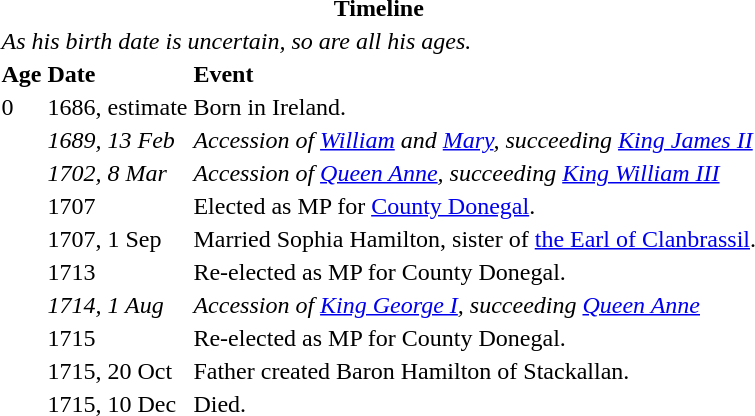<table>
<tr>
<th colspan=3>Timeline</th>
</tr>
<tr>
<td colspan=3><em>As his birth date is uncertain, so are all his ages.</em></td>
</tr>
<tr>
<th align="left">Age</th>
<th align="left">Date</th>
<th align="left">Event</th>
</tr>
<tr>
<td>0</td>
<td>1686, estimate</td>
<td>Born in Ireland.</td>
</tr>
<tr>
<td></td>
<td><em>1689, 13 Feb</em></td>
<td><em>Accession of <a href='#'>William</a> and <a href='#'>Mary</a>, succeeding <a href='#'>King James II</a></em></td>
</tr>
<tr>
<td></td>
<td><em>1702, 8 Mar</em></td>
<td><em>Accession of <a href='#'>Queen Anne</a>, succeeding <a href='#'>King William III</a></em></td>
</tr>
<tr>
<td></td>
<td>1707</td>
<td>Elected as MP for <a href='#'>County Donegal</a>.</td>
</tr>
<tr>
<td></td>
<td>1707, 1 Sep</td>
<td>Married Sophia Hamilton, sister of <a href='#'>the Earl of Clanbrassil</a>.</td>
</tr>
<tr>
<td></td>
<td>1713</td>
<td>Re-elected as MP for County Donegal.</td>
</tr>
<tr>
<td></td>
<td><em>1714, 1 Aug</em></td>
<td><em>Accession of <a href='#'>King George I</a>, succeeding <a href='#'>Queen Anne</a></em></td>
</tr>
<tr>
<td></td>
<td>1715</td>
<td>Re-elected as MP for County Donegal.</td>
</tr>
<tr>
<td></td>
<td>1715, 20 Oct</td>
<td>Father created Baron Hamilton of Stackallan.</td>
</tr>
<tr>
<td></td>
<td>1715, 10 Dec</td>
<td>Died.</td>
</tr>
</table>
